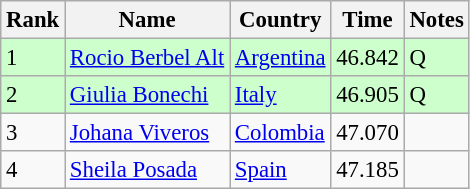<table class="wikitable" style="font-size:95%" style="text-align:center; width:35em;">
<tr>
<th>Rank</th>
<th>Name</th>
<th>Country</th>
<th>Time</th>
<th>Notes</th>
</tr>
<tr bgcolor=ccffcc>
<td>1</td>
<td align=left><a href='#'>Rocio Berbel Alt</a></td>
<td align="left"> <a href='#'>Argentina</a></td>
<td>46.842</td>
<td>Q</td>
</tr>
<tr bgcolor=ccffcc>
<td>2</td>
<td align=left><a href='#'>Giulia Bonechi</a></td>
<td align="left"> <a href='#'>Italy</a></td>
<td>46.905</td>
<td>Q</td>
</tr>
<tr>
<td>3</td>
<td align=left><a href='#'>Johana Viveros</a></td>
<td align="left"> <a href='#'>Colombia</a></td>
<td>47.070</td>
<td></td>
</tr>
<tr>
<td>4</td>
<td align=left><a href='#'>Sheila Posada</a></td>
<td align="left"> <a href='#'>Spain</a></td>
<td>47.185</td>
<td></td>
</tr>
</table>
